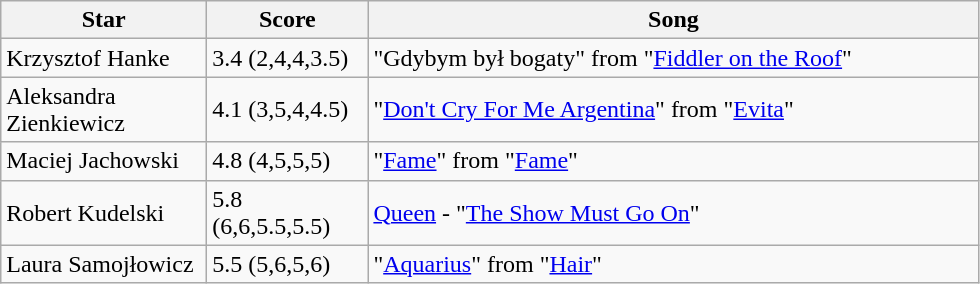<table class="wikitable">
<tr>
<th style="width:130px;">Star</th>
<th style="width:100px;">Score</th>
<th style="width:400px;">Song</th>
</tr>
<tr>
<td>Krzysztof Hanke</td>
<td>3.4 (2,4,4,3.5)</td>
<td>"Gdybym był bogaty" from "<a href='#'>Fiddler on the Roof</a>"</td>
</tr>
<tr>
<td>Aleksandra Zienkiewicz</td>
<td>4.1 (3,5,4,4.5)</td>
<td>"<a href='#'>Don't Cry For Me Argentina</a>" from "<a href='#'>Evita</a>"</td>
</tr>
<tr>
<td>Maciej Jachowski</td>
<td>4.8 (4,5,5,5)</td>
<td>"<a href='#'>Fame</a>" from "<a href='#'>Fame</a>"</td>
</tr>
<tr>
<td>Robert Kudelski</td>
<td>5.8 (6,6,5.5,5.5)</td>
<td><a href='#'>Queen</a> - "<a href='#'>The Show Must Go On</a>"</td>
</tr>
<tr>
<td>Laura Samojłowicz</td>
<td>5.5 (5,6,5,6)</td>
<td>"<a href='#'>Aquarius</a>" from "<a href='#'>Hair</a>"</td>
</tr>
</table>
